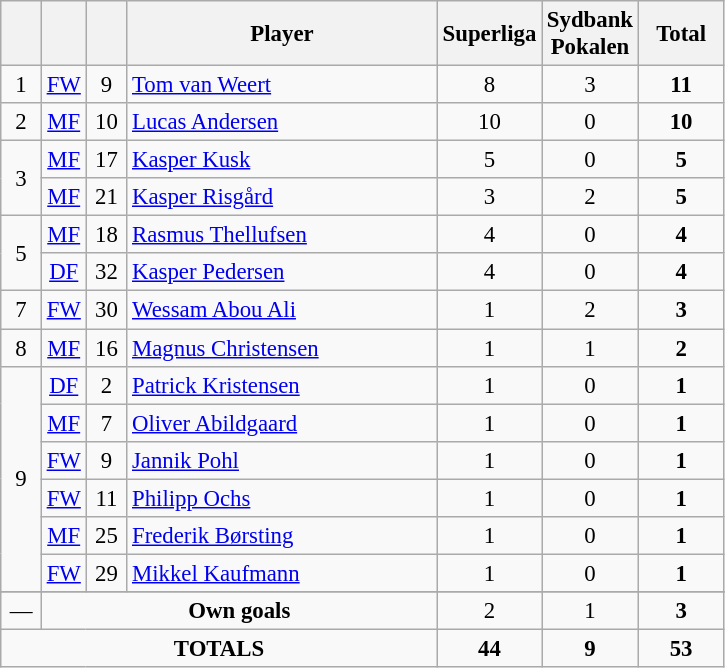<table class="wikitable sortable" style="font-size: 95%; text-align: center;">
<tr>
<th width=20></th>
<th width=20></th>
<th width=20></th>
<th width=200>Player</th>
<th width=50>Superliga</th>
<th width=50>Sydbank Pokalen</th>
<th width=50>Total</th>
</tr>
<tr>
<td rowspan=1>1</td>
<td><a href='#'>FW</a></td>
<td>9</td>
<td align=left> <a href='#'>Tom van Weert</a></td>
<td>8</td>
<td>3</td>
<td><strong>11</strong></td>
</tr>
<tr>
<td rowspan=1>2</td>
<td><a href='#'>MF</a></td>
<td>10</td>
<td align=left> <a href='#'>Lucas Andersen</a></td>
<td>10</td>
<td>0</td>
<td><strong>10</strong></td>
</tr>
<tr>
<td rowspan=2>3</td>
<td><a href='#'>MF</a></td>
<td>17</td>
<td align=left> <a href='#'>Kasper Kusk</a></td>
<td>5</td>
<td>0</td>
<td><strong>5</strong></td>
</tr>
<tr>
<td><a href='#'>MF</a></td>
<td>21</td>
<td align=left> <a href='#'>Kasper Risgård</a></td>
<td>3</td>
<td>2</td>
<td><strong>5</strong></td>
</tr>
<tr>
<td rowspan=2>5</td>
<td><a href='#'>MF</a></td>
<td>18</td>
<td align=left> <a href='#'>Rasmus Thellufsen</a></td>
<td>4</td>
<td>0</td>
<td><strong>4</strong></td>
</tr>
<tr>
<td><a href='#'>DF</a></td>
<td>32</td>
<td align=left> <a href='#'>Kasper Pedersen</a></td>
<td>4</td>
<td>0</td>
<td><strong>4</strong></td>
</tr>
<tr>
<td rowspan=1>7</td>
<td><a href='#'>FW</a></td>
<td>30</td>
<td align=left> <a href='#'>Wessam Abou Ali</a></td>
<td>1</td>
<td>2</td>
<td><strong>3</strong></td>
</tr>
<tr>
<td rowspan=1>8</td>
<td><a href='#'>MF</a></td>
<td>16</td>
<td align=left> <a href='#'>Magnus Christensen</a></td>
<td>1</td>
<td>1</td>
<td><strong>2</strong></td>
</tr>
<tr>
<td rowspan=6>9</td>
<td><a href='#'>DF</a></td>
<td>2</td>
<td align=left> <a href='#'>Patrick Kristensen</a></td>
<td>1</td>
<td>0</td>
<td><strong>1</strong></td>
</tr>
<tr>
<td><a href='#'>MF</a></td>
<td>7</td>
<td align=left> <a href='#'>Oliver Abildgaard</a></td>
<td>1</td>
<td>0</td>
<td><strong>1</strong></td>
</tr>
<tr>
<td><a href='#'>FW</a></td>
<td>9</td>
<td align=left> <a href='#'>Jannik Pohl</a></td>
<td>1</td>
<td>0</td>
<td><strong>1</strong></td>
</tr>
<tr>
<td><a href='#'>FW</a></td>
<td>11</td>
<td align=left> <a href='#'>Philipp Ochs</a></td>
<td>1</td>
<td>0</td>
<td><strong>1</strong></td>
</tr>
<tr>
<td><a href='#'>MF</a></td>
<td>25</td>
<td align=left> <a href='#'>Frederik Børsting</a></td>
<td>1</td>
<td>0</td>
<td><strong>1</strong></td>
</tr>
<tr>
<td><a href='#'>FW</a></td>
<td>29</td>
<td align=left> <a href='#'>Mikkel Kaufmann</a></td>
<td>1</td>
<td>0</td>
<td><strong>1</strong></td>
</tr>
<tr>
</tr>
<tr>
<td>—</td>
<td colspan="3"><strong>Own goals</strong></td>
<td>2</td>
<td>1</td>
<td><strong>3</strong></td>
</tr>
<tr>
<td colspan="4"><strong>TOTALS</strong></td>
<td><strong>44</strong></td>
<td><strong>9</strong></td>
<td><strong>53</strong></td>
</tr>
</table>
